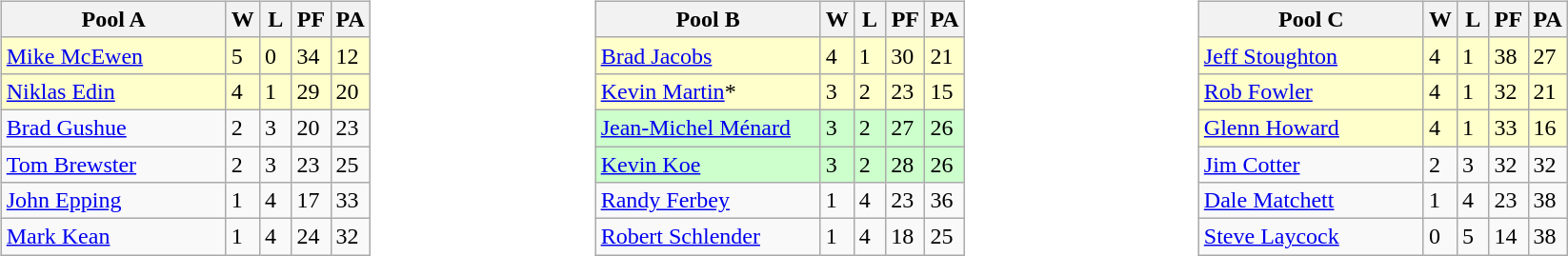<table table>
<tr>
<td width=10% valign="top"><br><table class="wikitable">
<tr>
<th width=150>Pool A</th>
<th width=15>W</th>
<th width=15>L</th>
<th width=20>PF</th>
<th width=20>PA</th>
</tr>
<tr bgcolor=#ffffcc>
<td> <a href='#'>Mike McEwen</a></td>
<td>5</td>
<td>0</td>
<td>34</td>
<td>12</td>
</tr>
<tr bgcolor=#ffffcc>
<td> <a href='#'>Niklas Edin</a></td>
<td>4</td>
<td>1</td>
<td>29</td>
<td>20</td>
</tr>
<tr>
<td> <a href='#'>Brad Gushue</a></td>
<td>2</td>
<td>3</td>
<td>20</td>
<td>23</td>
</tr>
<tr>
<td> <a href='#'>Tom Brewster</a></td>
<td>2</td>
<td>3</td>
<td>23</td>
<td>25</td>
</tr>
<tr>
<td> <a href='#'>John Epping</a></td>
<td>1</td>
<td>4</td>
<td>17</td>
<td>33</td>
</tr>
<tr>
<td> <a href='#'>Mark Kean</a></td>
<td>1</td>
<td>4</td>
<td>24</td>
<td>32</td>
</tr>
</table>
</td>
<td width=10% valign="top"><br><table class="wikitable">
<tr>
<th width=150>Pool B</th>
<th width=15>W</th>
<th width=15>L</th>
<th width=20>PF</th>
<th width=20>PA</th>
</tr>
<tr bgcolor=#ffffcc>
<td> <a href='#'>Brad Jacobs</a></td>
<td>4</td>
<td>1</td>
<td>30</td>
<td>21</td>
</tr>
<tr bgcolor=#ffffcc>
<td> <a href='#'>Kevin Martin</a>*</td>
<td>3</td>
<td>2</td>
<td>23</td>
<td>15</td>
</tr>
<tr bgcolor=#ccffcc>
<td> <a href='#'>Jean-Michel Ménard</a></td>
<td>3</td>
<td>2</td>
<td>27</td>
<td>26</td>
</tr>
<tr bgcolor=#ccffcc>
<td> <a href='#'>Kevin Koe</a></td>
<td>3</td>
<td>2</td>
<td>28</td>
<td>26</td>
</tr>
<tr>
<td> <a href='#'>Randy Ferbey</a></td>
<td>1</td>
<td>4</td>
<td>23</td>
<td>36</td>
</tr>
<tr>
<td> <a href='#'>Robert Schlender</a></td>
<td>1</td>
<td>4</td>
<td>18</td>
<td>25</td>
</tr>
</table>
</td>
<td width=10% valign="top"><br><table class="wikitable">
<tr>
<th width=150>Pool C</th>
<th width=15>W</th>
<th width=15>L</th>
<th width=20>PF</th>
<th width=20>PA</th>
</tr>
<tr bgcolor=#ffffcc>
<td> <a href='#'>Jeff Stoughton</a></td>
<td>4</td>
<td>1</td>
<td>38</td>
<td>27</td>
</tr>
<tr bgcolor=#ffffcc>
<td> <a href='#'>Rob Fowler</a></td>
<td>4</td>
<td>1</td>
<td>32</td>
<td>21</td>
</tr>
<tr bgcolor=#ffffcc>
<td> <a href='#'>Glenn Howard</a></td>
<td>4</td>
<td>1</td>
<td>33</td>
<td>16</td>
</tr>
<tr>
<td> <a href='#'>Jim Cotter</a></td>
<td>2</td>
<td>3</td>
<td>32</td>
<td>32</td>
</tr>
<tr>
<td> <a href='#'>Dale Matchett</a></td>
<td>1</td>
<td>4</td>
<td>23</td>
<td>38</td>
</tr>
<tr>
<td> <a href='#'>Steve Laycock</a></td>
<td>0</td>
<td>5</td>
<td>14</td>
<td>38</td>
</tr>
</table>
</td>
</tr>
</table>
